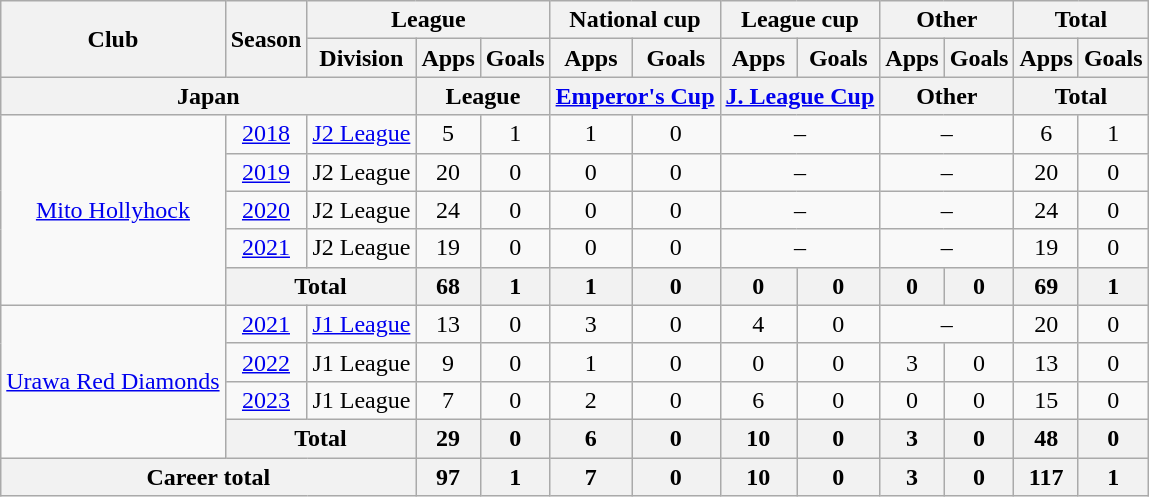<table class="wikitable" style="text-align:center">
<tr>
<th rowspan=2>Club</th>
<th rowspan=2>Season</th>
<th colspan=3>League</th>
<th colspan=2>National cup</th>
<th colspan=2>League cup</th>
<th colspan=2>Other</th>
<th colspan=2>Total</th>
</tr>
<tr>
<th>Division</th>
<th>Apps</th>
<th>Goals</th>
<th>Apps</th>
<th>Goals</th>
<th>Apps</th>
<th>Goals</th>
<th>Apps</th>
<th>Goals</th>
<th>Apps</th>
<th>Goals</th>
</tr>
<tr>
<th colspan=3>Japan</th>
<th colspan=2>League</th>
<th colspan=2><a href='#'>Emperor's Cup</a></th>
<th colspan=2><a href='#'>J. League Cup</a></th>
<th colspan=2>Other</th>
<th colspan=2>Total</th>
</tr>
<tr>
<td rowspan="5"><a href='#'>Mito Hollyhock</a></td>
<td><a href='#'>2018</a></td>
<td><a href='#'>J2 League</a></td>
<td>5</td>
<td>1</td>
<td>1</td>
<td>0</td>
<td colspan="2">–</td>
<td colspan="2">–</td>
<td>6</td>
<td>1</td>
</tr>
<tr>
<td><a href='#'>2019</a></td>
<td>J2 League</td>
<td>20</td>
<td>0</td>
<td>0</td>
<td>0</td>
<td colspan="2">–</td>
<td colspan="2">–</td>
<td>20</td>
<td>0</td>
</tr>
<tr>
<td><a href='#'>2020</a></td>
<td>J2 League</td>
<td>24</td>
<td>0</td>
<td>0</td>
<td>0</td>
<td colspan="2">–</td>
<td colspan="2">–</td>
<td>24</td>
<td>0</td>
</tr>
<tr>
<td><a href='#'>2021</a></td>
<td>J2 League</td>
<td>19</td>
<td>0</td>
<td>0</td>
<td>0</td>
<td colspan="2">–</td>
<td colspan="2">–</td>
<td>19</td>
<td>0</td>
</tr>
<tr>
<th colspan="2">Total</th>
<th>68</th>
<th>1</th>
<th>1</th>
<th>0</th>
<th>0</th>
<th>0</th>
<th>0</th>
<th>0</th>
<th>69</th>
<th>1</th>
</tr>
<tr>
<td rowspan="4"><a href='#'>Urawa Red Diamonds</a></td>
<td><a href='#'>2021</a></td>
<td><a href='#'>J1 League</a></td>
<td>13</td>
<td>0</td>
<td>3</td>
<td>0</td>
<td>4</td>
<td>0</td>
<td colspan="2">–</td>
<td>20</td>
<td>0</td>
</tr>
<tr>
<td><a href='#'>2022</a></td>
<td>J1 League</td>
<td>9</td>
<td>0</td>
<td>1</td>
<td>0</td>
<td>0</td>
<td>0</td>
<td>3</td>
<td>0</td>
<td>13</td>
<td>0</td>
</tr>
<tr>
<td><a href='#'>2023</a></td>
<td>J1 League</td>
<td>7</td>
<td>0</td>
<td>2</td>
<td>0</td>
<td>6</td>
<td>0</td>
<td>0</td>
<td>0</td>
<td>15</td>
<td>0</td>
</tr>
<tr>
<th colspan="2">Total</th>
<th>29</th>
<th>0</th>
<th>6</th>
<th>0</th>
<th>10</th>
<th>0</th>
<th>3</th>
<th>0</th>
<th>48</th>
<th>0</th>
</tr>
<tr>
<th colspan=3>Career total</th>
<th>97</th>
<th>1</th>
<th>7</th>
<th>0</th>
<th>10</th>
<th>0</th>
<th>3</th>
<th>0</th>
<th>117</th>
<th>1</th>
</tr>
</table>
